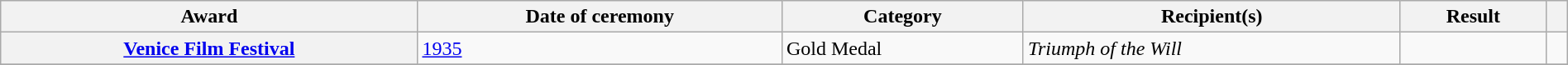<table class="wikitable sortable plainrowheaders" style="width: 100%;">
<tr>
<th scope="col">Award</th>
<th scope="col">Date of ceremony</th>
<th scope="col">Category</th>
<th scope="col">Recipient(s)</th>
<th scope="col">Result</th>
<th scope="col" class="unsortable"></th>
</tr>
<tr>
<th><a href='#'>Venice Film Festival</a></th>
<td><a href='#'>1935</a></td>
<td>Gold Medal</td>
<td><em>Triumph of the Will</em></td>
<td></td>
<td></td>
</tr>
<tr>
</tr>
</table>
